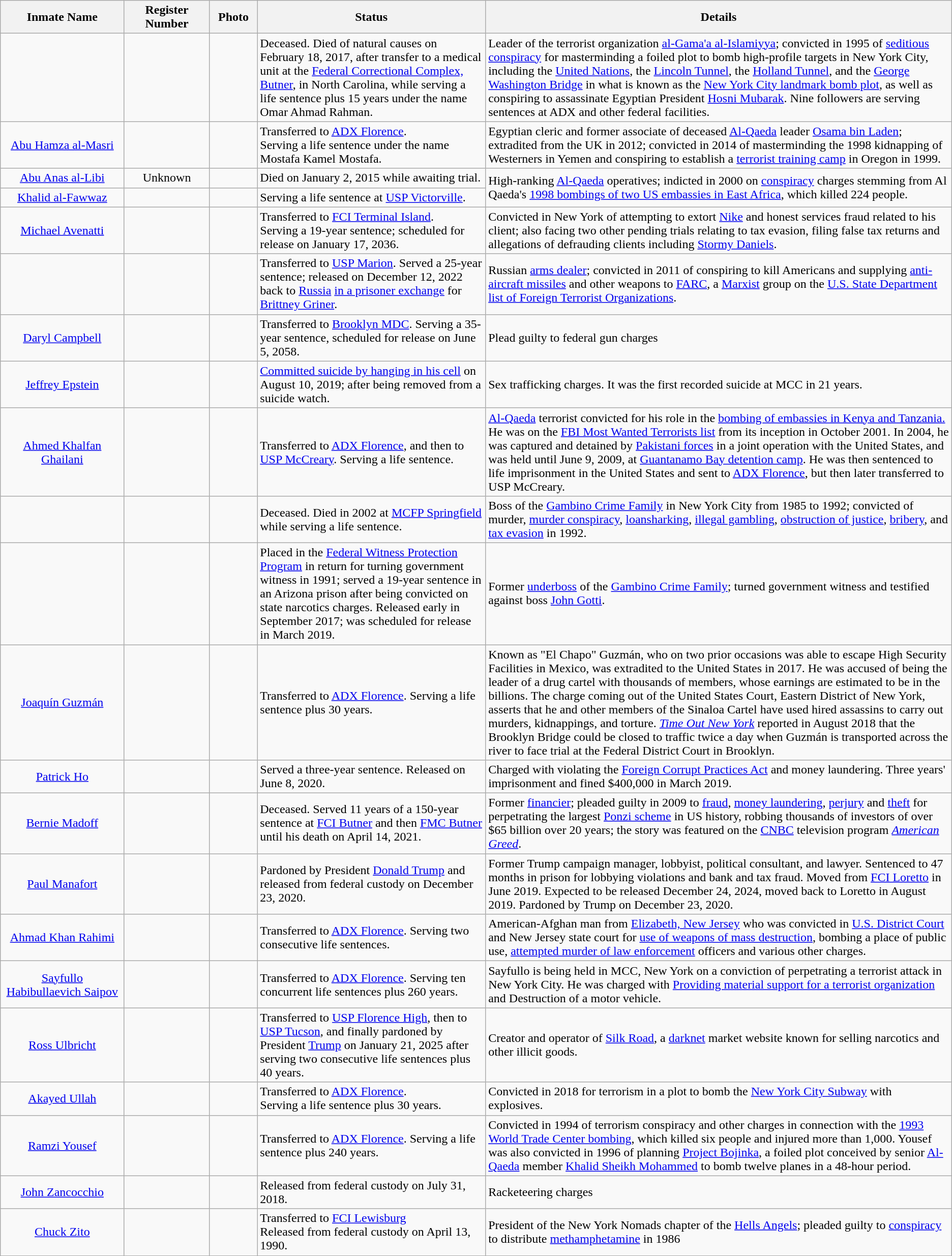<table class="wikitable sortable">
<tr>
<th width=13%>Inmate Name</th>
<th width=9%>Register Number</th>
<th width=5%>Photo</th>
<th width=24%>Status</th>
<th width=54%>Details</th>
</tr>
<tr>
<td style="text-align:center;"></td>
<td style="text-align:center;"></td>
<td style="text-align:center;"></td>
<td>Deceased. Died of natural causes on February 18, 2017, after transfer to a medical unit at the <a href='#'>Federal Correctional Complex, Butner</a>, in North Carolina, while serving a life sentence plus 15 years under the name Omar Ahmad Rahman.</td>
<td>Leader of the terrorist organization <a href='#'>al-Gama'a al-Islamiyya</a>; convicted in 1995 of <a href='#'>seditious conspiracy</a> for masterminding a foiled plot to bomb high-profile targets in New York City, including the <a href='#'>United Nations</a>, the <a href='#'>Lincoln Tunnel</a>, the <a href='#'>Holland Tunnel</a>, and the <a href='#'>George Washington Bridge</a> in what is known as the <a href='#'>New York City landmark bomb plot</a>, as well as conspiring to assassinate Egyptian President <a href='#'>Hosni Mubarak</a>. Nine followers are serving sentences at ADX and other federal facilities.</td>
</tr>
<tr>
<td style="text-align:center;"><a href='#'>Abu Hamza al-Masri</a></td>
<td style="text-align:center;"></td>
<td style="text-align:center;"></td>
<td>Transferred to <a href='#'>ADX Florence</a>.<br>Serving a life sentence under the name Mostafa Kamel Mostafa.</td>
<td>Egyptian cleric and former associate of deceased <a href='#'>Al-Qaeda</a> leader <a href='#'>Osama bin Laden</a>; extradited from the UK in 2012; convicted in 2014 of masterminding the 1998 kidnapping of Westerners in Yemen and conspiring to establish a <a href='#'>terrorist training camp</a> in Oregon in 1999.</td>
</tr>
<tr>
<td align="center"><a href='#'>Abu Anas al-Libi</a></td>
<td align="center">Unknown</td>
<td align="center"></td>
<td>Died on January 2, 2015 while awaiting trial.</td>
<td rowspan=2>High-ranking <a href='#'>Al-Qaeda</a> operatives; indicted in 2000 on <a href='#'>conspiracy</a> charges stemming from Al Qaeda's <a href='#'>1998 bombings of two US embassies in East Africa</a>, which killed 224 people.</td>
</tr>
<tr>
<td align="center"><a href='#'>Khalid al-Fawwaz</a></td>
<td align="center"></td>
<td align="center"></td>
<td>Serving a life sentence at <a href='#'>USP Victorville</a>.</td>
</tr>
<tr>
<td align="center"><a href='#'>Michael Avenatti</a></td>
<td align="center"></td>
<td style="text-align:center;"></td>
<td>Transferred to <a href='#'>FCI Terminal Island</a>.<br>Serving a 19-year sentence; scheduled for release on January 17, 2036.</td>
<td>Convicted in New York of attempting to extort <a href='#'>Nike</a> and honest services fraud related to his client; also facing two other pending trials relating to tax evasion, filing false tax returns and allegations of defrauding clients including <a href='#'>Stormy Daniels</a>.</td>
</tr>
<tr>
<td style="text-align:center;"></td>
<td style="text-align:center;"></td>
<td style="text-align:center;"></td>
<td>Transferred to <a href='#'>USP Marion</a>. Served a 25-year sentence; released on December 12, 2022 back to <a href='#'>Russia</a> <a href='#'>in a prisoner exchange</a> for <a href='#'>Brittney Griner</a>.</td>
<td>Russian <a href='#'>arms dealer</a>; convicted in 2011 of conspiring to kill Americans and supplying <a href='#'>anti-aircraft missiles</a> and other weapons to <a href='#'>FARC</a>, a <a href='#'>Marxist</a> group on the <a href='#'>U.S. State Department list of Foreign Terrorist Organizations</a>.</td>
</tr>
<tr>
<td align="center"><a href='#'>Daryl Campbell</a></td>
<td align="center"></td>
<td align="center"></td>
<td>Transferred to <a href='#'>Brooklyn MDC</a>. Serving a 35-year sentence, scheduled for release on June 5, 2058.</td>
<td>Plead guilty to federal gun charges</td>
</tr>
<tr>
<td align="center"><a href='#'>Jeffrey Epstein</a></td>
<td align="center"></td>
<td align="center"></td>
<td><a href='#'>Committed suicide by hanging in his cell</a> on August 10, 2019; after being removed from a suicide watch.</td>
<td>Sex trafficking charges. It was the first recorded suicide at MCC in 21 years.</td>
</tr>
<tr>
<td style="text-align:center;"><a href='#'>Ahmed Khalfan Ghailani</a></td>
<td style="text-align:center;"></td>
<td style="text-align:center;"></td>
<td>Transferred to <a href='#'>ADX Florence</a>, and then to <a href='#'>USP McCreary</a>. Serving a life sentence.</td>
<td><a href='#'>Al-Qaeda</a> terrorist convicted for his role in the <a href='#'>bombing of embassies in Kenya and Tanzania.</a> He was on the <a href='#'>FBI Most Wanted Terrorists list</a> from its inception in October 2001. In 2004, he was captured and detained by <a href='#'>Pakistani forces</a> in a joint operation with the United States, and was held until June 9, 2009, at <a href='#'>Guantanamo Bay detention camp</a>. He was then sentenced to life imprisonment in the United States and sent to <a href='#'>ADX Florence</a>, but then later transferred to USP McCreary.</td>
</tr>
<tr>
<td style="text-align:center;"></td>
<td style="text-align:center;"></td>
<td style="text-align:center;"></td>
<td>Deceased. Died in 2002 at <a href='#'>MCFP Springfield</a> while serving a life sentence.</td>
<td>Boss of the <a href='#'>Gambino Crime Family</a> in New York City from 1985 to 1992; convicted of murder, <a href='#'>murder conspiracy</a>, <a href='#'>loansharking</a>, <a href='#'>illegal gambling</a>, <a href='#'>obstruction of justice</a>, <a href='#'>bribery</a>, and <a href='#'>tax evasion</a> in 1992.</td>
</tr>
<tr>
<td style="text-align:center;"></td>
<td align="center"></td>
<td style="text-align:center;"></td>
<td>Placed in the <a href='#'>Federal Witness Protection Program</a> in return for turning government witness in 1991; served a 19-year sentence in an Arizona prison after being convicted on state narcotics charges. Released early in September 2017; was scheduled for release in March 2019.</td>
<td>Former <a href='#'>underboss</a> of the <a href='#'>Gambino Crime Family</a>; turned government witness and testified against boss <a href='#'>John Gotti</a>.</td>
</tr>
<tr>
<td align="center"><a href='#'>Joaquín Guzmán</a></td>
<td align="center"></td>
<td align="center"></td>
<td>Transferred to <a href='#'>ADX Florence</a>. Serving a life sentence plus 30 years.</td>
<td>Known as "El Chapo" Guzmán, who on two prior occasions was able to escape High Security Facilities in Mexico, was extradited to the United States in 2017. He was accused of being the leader of a drug cartel with thousands of members, whose earnings are estimated to be in the billions. The charge coming out of the United States Court, Eastern District of New York, asserts that he and other members of the Sinaloa Cartel have used hired assassins to carry out murders, kidnappings, and torture. <em><a href='#'>Time Out New York</a></em> reported in August 2018 that the Brooklyn Bridge could be closed to traffic twice a day when Guzmán is transported across the river to face trial at the Federal District Court in Brooklyn.</td>
</tr>
<tr>
<td align="center"><a href='#'>Patrick Ho</a></td>
<td align="center"></td>
<td align="center"></td>
<td>Served a three-year sentence. Released on June 8, 2020.</td>
<td>Charged with violating the <a href='#'>Foreign Corrupt Practices Act</a> and money laundering. Three years' imprisonment and fined $400,000 in March 2019.</td>
</tr>
<tr>
<td align="center"><a href='#'>Bernie Madoff</a></td>
<td align="center"></td>
<td style="text-align:center;"></td>
<td>Deceased. Served 11 years of a 150-year sentence at <a href='#'>FCI Butner</a> and then <a href='#'>FMC Butner</a> until his death on April 14, 2021.</td>
<td>Former <a href='#'>financier</a>; pleaded guilty in 2009 to <a href='#'>fraud</a>, <a href='#'>money laundering</a>, <a href='#'>perjury</a> and <a href='#'>theft</a> for perpetrating the largest <a href='#'>Ponzi scheme</a> in US history, robbing thousands of investors of over $65 billion over 20 years; the story was featured on the <a href='#'>CNBC</a> television program <em><a href='#'>American Greed</a></em>.</td>
</tr>
<tr>
<td align="center"><a href='#'>Paul Manafort</a></td>
<td align="center"></td>
<td style="text-align:center;"></td>
<td>Pardoned by President <a href='#'>Donald Trump</a> and released from federal custody on December 23, 2020.</td>
<td>Former Trump campaign manager, lobbyist, political consultant, and lawyer. Sentenced to 47 months in prison for lobbying violations and bank and tax fraud. Moved from <a href='#'>FCI Loretto</a> in June 2019. Expected to be released December 24, 2024, moved back to Loretto in August 2019. Pardoned by Trump on December 23, 2020.</td>
</tr>
<tr>
<td align="center"><a href='#'>Ahmad Khan Rahimi</a></td>
<td align="center"></td>
<td></td>
<td>Transferred to <a href='#'>ADX Florence</a>. Serving two consecutive life sentences.</td>
<td>American-Afghan man from <a href='#'>Elizabeth, New Jersey</a> who was convicted in <a href='#'>U.S. District Court</a> and New Jersey state court for <a href='#'>use of weapons of mass destruction</a>, bombing a place of public use, <a href='#'>attempted murder of law enforcement</a> officers and various other charges.</td>
</tr>
<tr>
<td align="center"><a href='#'>Sayfullo Habibullaevich Saipov</a></td>
<td align="center"></td>
<td align="center"></td>
<td>Transferred to <a href='#'>ADX Florence</a>.  Serving ten concurrent life sentences plus 260 years.</td>
<td>Sayfullo is being held in MCC, New York on a conviction of perpetrating a terrorist attack in New York City. He was charged with <a href='#'>Providing material support for a terrorist organization</a> and Destruction of a motor vehicle.</td>
</tr>
<tr>
<td align="center"><a href='#'>Ross Ulbricht</a></td>
<td align="center"></td>
<td style="text-align:center;"></td>
<td>Transferred to <a href='#'>USP Florence High</a>, then to <a href='#'>USP Tucson</a>, and  finally pardoned by President <a href='#'>Trump</a> on January 21, 2025 after serving two consecutive life sentences plus 40 years.</td>
<td>Creator and operator of <a href='#'>Silk Road</a>, a <a href='#'>darknet</a> market website known for selling narcotics and other illicit goods.</td>
</tr>
<tr>
<td align="center"><a href='#'>Akayed Ullah</a></td>
<td align="center"></td>
<td style="text-align:center;"></td>
<td>Transferred to <a href='#'>ADX Florence</a>.<br>Serving a life sentence plus 30 years.</td>
<td>Convicted in 2018 for terrorism in a plot to bomb the <a href='#'>New York City Subway</a> with explosives.</td>
</tr>
<tr>
<td style="text-align:center;"><a href='#'>Ramzi Yousef</a></td>
<td style="text-align:center;"></td>
<td></td>
<td>Transferred to <a href='#'>ADX Florence</a>. Serving a life sentence plus 240 years.</td>
<td>Convicted in 1994 of terrorism conspiracy and other charges in connection with the <a href='#'>1993 World Trade Center bombing</a>, which killed six people and injured more than 1,000. Yousef was also convicted in 1996 of planning <a href='#'>Project Bojinka</a>, a foiled plot conceived by senior <a href='#'>Al-Qaeda</a> member <a href='#'>Khalid Sheikh Mohammed</a> to bomb twelve planes in a 48-hour period.</td>
</tr>
<tr>
<td align="center"><a href='#'>John Zancocchio</a></td>
<td align="center"></td>
<td align="center"></td>
<td>Released from federal custody on July 31, 2018.</td>
<td>Racketeering charges</td>
</tr>
<tr>
<td align="center"><a href='#'>Chuck Zito</a></td>
<td align="center"></td>
<td align="center"></td>
<td>Transferred to <a href='#'>FCI Lewisburg</a><br>Released from federal custody on April 13, 1990.</td>
<td>President of the New York Nomads chapter of the <a href='#'>Hells Angels</a>; pleaded guilty to <a href='#'>conspiracy</a> to distribute <a href='#'>methamphetamine</a> in 1986</td>
</tr>
<tr>
</tr>
</table>
